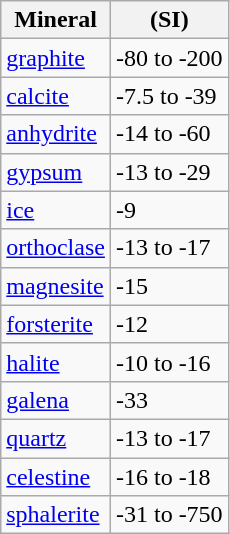<table class="wikitable collapsible collapsed">
<tr>
<th>Mineral</th>
<th> (SI)</th>
</tr>
<tr>
<td><a href='#'>graphite</a></td>
<td>-80 to -200</td>
</tr>
<tr>
<td><a href='#'>calcite</a></td>
<td>-7.5 to -39</td>
</tr>
<tr>
<td><a href='#'>anhydrite</a></td>
<td>-14 to -60</td>
</tr>
<tr>
<td><a href='#'>gypsum</a></td>
<td>-13 to -29</td>
</tr>
<tr>
<td><a href='#'>ice</a></td>
<td>-9</td>
</tr>
<tr>
<td><a href='#'>orthoclase</a></td>
<td>-13 to -17</td>
</tr>
<tr>
<td><a href='#'>magnesite</a></td>
<td>-15</td>
</tr>
<tr>
<td><a href='#'>forsterite</a></td>
<td>-12</td>
</tr>
<tr>
<td><a href='#'>halite</a></td>
<td>-10 to -16</td>
</tr>
<tr>
<td><a href='#'>galena</a></td>
<td>-33</td>
</tr>
<tr>
<td><a href='#'>quartz</a></td>
<td>-13 to -17</td>
</tr>
<tr>
<td><a href='#'>celestine</a></td>
<td>-16 to -18</td>
</tr>
<tr>
<td><a href='#'>sphalerite</a></td>
<td>-31 to -750</td>
</tr>
</table>
